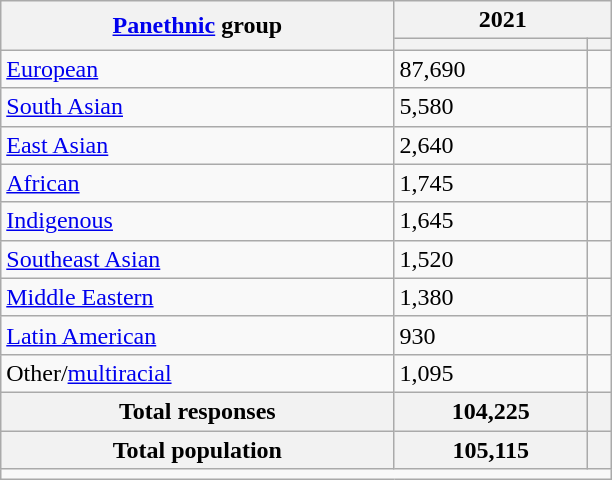<table class="wikitable collapsible sortable">
<tr>
<th rowspan="2"><a href='#'>Panethnic</a> group</th>
<th colspan="2">2021</th>
</tr>
<tr>
<th><a href='#'></a></th>
<th></th>
</tr>
<tr>
<td><a href='#'>European</a></td>
<td>87,690</td>
<td></td>
</tr>
<tr>
<td><a href='#'>South Asian</a></td>
<td>5,580</td>
<td></td>
</tr>
<tr>
<td><a href='#'>East Asian</a></td>
<td>2,640</td>
<td></td>
</tr>
<tr>
<td><a href='#'>African</a></td>
<td>1,745</td>
<td></td>
</tr>
<tr>
<td><a href='#'>Indigenous</a></td>
<td>1,645</td>
<td></td>
</tr>
<tr>
<td><a href='#'>Southeast Asian</a></td>
<td>1,520</td>
<td></td>
</tr>
<tr>
<td><a href='#'>Middle Eastern</a></td>
<td>1,380</td>
<td></td>
</tr>
<tr>
<td><a href='#'>Latin American</a></td>
<td>930</td>
<td></td>
</tr>
<tr>
<td>Other/<a href='#'>multiracial</a></td>
<td>1,095</td>
<td></td>
</tr>
<tr>
<th>Total responses</th>
<th>104,225</th>
<th></th>
</tr>
<tr class="sortbottom">
<th>Total population</th>
<th>105,115</th>
<th></th>
</tr>
<tr class="sortbottom">
<td colspan="15" style="width: 25em;"></td>
</tr>
</table>
